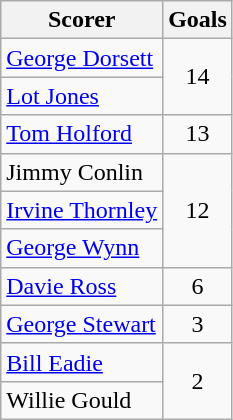<table class="wikitable">
<tr>
<th>Scorer</th>
<th>Goals</th>
</tr>
<tr>
<td> <a href='#'>George Dorsett</a></td>
<td rowspan="2" align=center>14</td>
</tr>
<tr>
<td> <a href='#'>Lot Jones</a></td>
</tr>
<tr>
<td> <a href='#'>Tom Holford</a></td>
<td align=center>13</td>
</tr>
<tr>
<td>Jimmy Conlin</td>
<td rowspan="3" align=center>12</td>
</tr>
<tr>
<td> <a href='#'>Irvine Thornley</a></td>
</tr>
<tr>
<td> <a href='#'>George Wynn</a></td>
</tr>
<tr>
<td> <a href='#'>Davie Ross</a></td>
<td align=center>6</td>
</tr>
<tr>
<td> <a href='#'>George Stewart</a></td>
<td align=center>3</td>
</tr>
<tr>
<td> <a href='#'>Bill Eadie</a></td>
<td rowspan="2" align=center>2</td>
</tr>
<tr>
<td>Willie Gould</td>
</tr>
</table>
